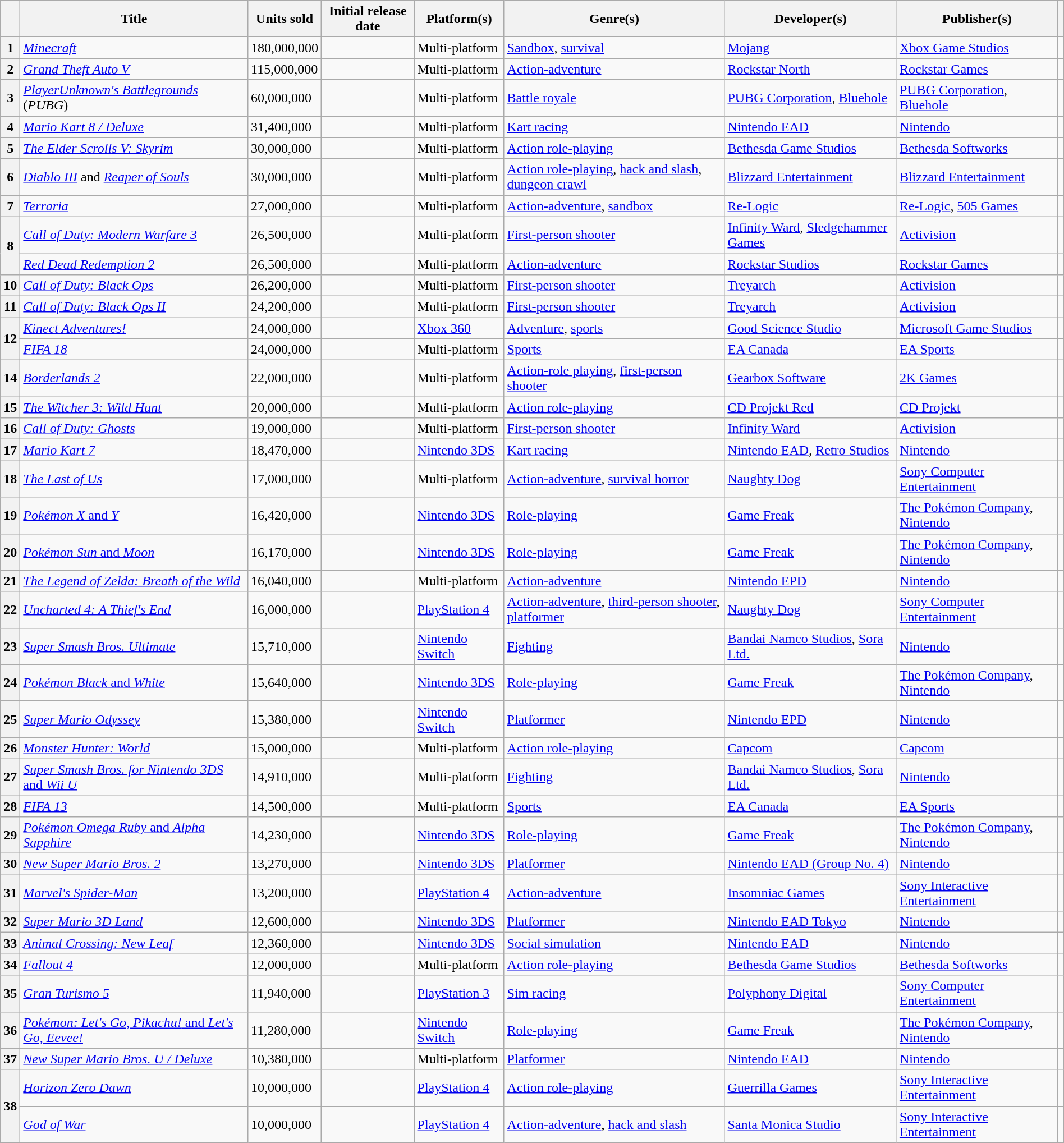<table class="wikitable plainrowheaders sortable" style="margin:auto; margin:auto;">
<tr>
<th scope="col"></th>
<th scope="col">Title</th>
<th scope="col">Units sold</th>
<th scope="col">Initial release date</th>
<th scope="col">Platform(s)</th>
<th scope="col">Genre(s)</th>
<th scope="col">Developer(s)</th>
<th scope="col">Publisher(s)</th>
<th class="unsortable"></th>
</tr>
<tr>
<th align="center">1</th>
<td><em><a href='#'>Minecraft</a></em></td>
<td>180,000,000</td>
<td></td>
<td>Multi-platform</td>
<td><a href='#'>Sandbox</a>, <a href='#'>survival</a></td>
<td><a href='#'>Mojang</a></td>
<td><a href='#'>Xbox Game Studios</a></td>
<td align="center"></td>
</tr>
<tr>
<th align="center">2</th>
<td><em><a href='#'>Grand Theft Auto V</a></em></td>
<td>115,000,000</td>
<td></td>
<td>Multi-platform</td>
<td><a href='#'>Action-adventure</a></td>
<td><a href='#'>Rockstar North</a></td>
<td><a href='#'>Rockstar Games</a></td>
<td align="center"></td>
</tr>
<tr>
<th align="center">3</th>
<td><em><a href='#'>PlayerUnknown's Battlegrounds</a></em> (<em>PUBG</em>)</td>
<td>60,000,000</td>
<td></td>
<td>Multi-platform</td>
<td><a href='#'>Battle royale</a></td>
<td><a href='#'>PUBG Corporation</a>, <a href='#'>Bluehole</a></td>
<td><a href='#'>PUBG Corporation</a>, <a href='#'>Bluehole</a></td>
<td align="center"></td>
</tr>
<tr>
<th align="center">4</th>
<td><a href='#'><em>Mario Kart 8 / Deluxe</em></a></td>
<td>31,400,000</td>
<td></td>
<td>Multi-platform</td>
<td><a href='#'>Kart racing</a></td>
<td><a href='#'>Nintendo EAD</a></td>
<td><a href='#'>Nintendo</a></td>
<td align="center"></td>
</tr>
<tr>
<th align="center">5</th>
<td><em><a href='#'>The Elder Scrolls V: Skyrim</a></em></td>
<td>30,000,000</td>
<td></td>
<td>Multi-platform</td>
<td><a href='#'>Action role-playing</a></td>
<td><a href='#'>Bethesda Game Studios</a></td>
<td><a href='#'>Bethesda Softworks</a></td>
<td align="center"></td>
</tr>
<tr>
<th align="center">6</th>
<td><em><a href='#'>Diablo III</a></em> and <em><a href='#'>Reaper of Souls</a></em></td>
<td>30,000,000</td>
<td></td>
<td>Multi-platform</td>
<td><a href='#'>Action role-playing</a>, <a href='#'>hack and slash</a>, <a href='#'>dungeon crawl</a></td>
<td><a href='#'>Blizzard Entertainment</a></td>
<td><a href='#'>Blizzard Entertainment</a></td>
<td align="center"></td>
</tr>
<tr>
<th align="center">7</th>
<td><em><a href='#'>Terraria</a></em></td>
<td>27,000,000</td>
<td></td>
<td>Multi-platform</td>
<td><a href='#'>Action-adventure</a>, <a href='#'>sandbox</a></td>
<td><a href='#'>Re-Logic</a></td>
<td><a href='#'>Re-Logic</a>, <a href='#'>505 Games</a></td>
<td align="center"></td>
</tr>
<tr>
<th rowspan="2" align="center">8</th>
<td><em><a href='#'>Call of Duty: Modern Warfare 3</a></em></td>
<td>26,500,000</td>
<td></td>
<td>Multi-platform</td>
<td><a href='#'>First-person shooter</a></td>
<td><a href='#'>Infinity Ward</a>, <a href='#'>Sledgehammer Games</a></td>
<td><a href='#'>Activision</a></td>
<td align="center"></td>
</tr>
<tr>
<td><em><a href='#'>Red Dead Redemption 2</a></em></td>
<td>26,500,000</td>
<td></td>
<td>Multi-platform</td>
<td><a href='#'>Action-adventure</a></td>
<td><a href='#'>Rockstar Studios</a></td>
<td><a href='#'>Rockstar Games</a></td>
<td align="center"></td>
</tr>
<tr>
<th align="center">10</th>
<td><em><a href='#'>Call of Duty: Black Ops</a></em></td>
<td>26,200,000</td>
<td></td>
<td>Multi-platform</td>
<td><a href='#'>First-person shooter</a></td>
<td><a href='#'>Treyarch</a></td>
<td><a href='#'>Activision</a></td>
<td align="center"></td>
</tr>
<tr>
<th align="center">11</th>
<td><em><a href='#'>Call of Duty: Black Ops II</a></em></td>
<td>24,200,000</td>
<td></td>
<td>Multi-platform</td>
<td><a href='#'>First-person shooter</a></td>
<td><a href='#'>Treyarch</a></td>
<td><a href='#'>Activision</a></td>
<td align="center"></td>
</tr>
<tr>
<th rowspan="2" align="center">12</th>
<td><em><a href='#'>Kinect Adventures!</a></em></td>
<td>24,000,000</td>
<td></td>
<td><a href='#'>Xbox 360</a></td>
<td><a href='#'>Adventure</a>, <a href='#'>sports</a></td>
<td><a href='#'>Good Science Studio</a></td>
<td><a href='#'>Microsoft Game Studios</a></td>
<td align="center"></td>
</tr>
<tr>
<td><em><a href='#'>FIFA 18</a></em></td>
<td>24,000,000</td>
<td></td>
<td>Multi-platform</td>
<td><a href='#'>Sports</a></td>
<td><a href='#'>EA Canada</a></td>
<td><a href='#'>EA Sports</a></td>
<td align="center"></td>
</tr>
<tr>
<th align="center">14</th>
<td><em><a href='#'>Borderlands 2</a></em></td>
<td>22,000,000</td>
<td></td>
<td>Multi-platform</td>
<td><a href='#'>Action-role playing</a>, <a href='#'>first-person shooter</a></td>
<td><a href='#'>Gearbox Software</a></td>
<td><a href='#'>2K Games</a></td>
<td align="center"></td>
</tr>
<tr>
<th align="center">15</th>
<td><em><a href='#'>The Witcher 3: Wild Hunt</a></em></td>
<td>20,000,000</td>
<td></td>
<td>Multi-platform</td>
<td><a href='#'>Action role-playing</a></td>
<td><a href='#'>CD Projekt Red</a></td>
<td><a href='#'>CD Projekt</a></td>
<td align="center"></td>
</tr>
<tr>
<th align="center">16</th>
<td><em><a href='#'>Call of Duty: Ghosts</a></em></td>
<td>19,000,000</td>
<td></td>
<td>Multi-platform</td>
<td><a href='#'>First-person shooter</a></td>
<td><a href='#'>Infinity Ward</a></td>
<td><a href='#'>Activision</a></td>
<td align="center"></td>
</tr>
<tr>
<th align="center">17</th>
<td><em><a href='#'>Mario Kart 7</a></em></td>
<td>18,470,000</td>
<td></td>
<td><a href='#'>Nintendo 3DS</a></td>
<td><a href='#'>Kart racing</a></td>
<td><a href='#'>Nintendo EAD</a>, <a href='#'>Retro Studios</a></td>
<td><a href='#'>Nintendo</a></td>
<td align="center"></td>
</tr>
<tr>
<th align="center">18</th>
<td><em><a href='#'>The Last of Us</a></em></td>
<td>17,000,000</td>
<td></td>
<td>Multi-platform</td>
<td><a href='#'>Action-adventure</a>, <a href='#'>survival horror</a></td>
<td><a href='#'>Naughty Dog</a></td>
<td><a href='#'>Sony Computer Entertainment</a></td>
<td align="center"></td>
</tr>
<tr>
<th align="center">19</th>
<td><a href='#'><em>Pokémon X</em> and <em>Y</em></a></td>
<td>16,420,000</td>
<td></td>
<td><a href='#'>Nintendo 3DS</a></td>
<td><a href='#'>Role-playing</a></td>
<td><a href='#'>Game Freak</a></td>
<td><a href='#'>The Pokémon Company</a>, <a href='#'>Nintendo</a></td>
<td align="center"></td>
</tr>
<tr>
<th align="center">20</th>
<td><a href='#'><em>Pokémon Sun</em> and <em>Moon</em></a></td>
<td>16,170,000</td>
<td></td>
<td><a href='#'>Nintendo 3DS</a></td>
<td><a href='#'>Role-playing</a></td>
<td><a href='#'>Game Freak</a></td>
<td><a href='#'>The Pokémon Company</a>, <a href='#'>Nintendo</a></td>
<td align="center"></td>
</tr>
<tr>
<th align="center">21</th>
<td><em><a href='#'>The Legend of Zelda: Breath of the Wild</a></em></td>
<td>16,040,000</td>
<td></td>
<td>Multi-platform</td>
<td><a href='#'>Action-adventure</a></td>
<td><a href='#'>Nintendo EPD</a></td>
<td><a href='#'>Nintendo</a></td>
<td align="center"></td>
</tr>
<tr>
<th align="center">22</th>
<td><em><a href='#'>Uncharted 4: A Thief's End</a></em></td>
<td>16,000,000</td>
<td></td>
<td><a href='#'>PlayStation 4</a></td>
<td><a href='#'>Action-adventure</a>, <a href='#'>third-person shooter</a>, <a href='#'>platformer</a></td>
<td><a href='#'>Naughty Dog</a></td>
<td><a href='#'>Sony Computer Entertainment</a></td>
<td align="center"></td>
</tr>
<tr>
<th align="center">23</th>
<td><em><a href='#'>Super Smash Bros. Ultimate</a></em></td>
<td>15,710,000</td>
<td></td>
<td><a href='#'>Nintendo Switch</a></td>
<td><a href='#'>Fighting</a></td>
<td><a href='#'>Bandai Namco Studios</a>, <a href='#'>Sora Ltd.</a></td>
<td><a href='#'>Nintendo</a></td>
<td align="center"></td>
</tr>
<tr>
<th align="center">24</th>
<td><a href='#'><em>Pokémon Black</em> and <em>White</em></a></td>
<td>15,640,000</td>
<td></td>
<td><a href='#'>Nintendo 3DS</a></td>
<td><a href='#'>Role-playing</a></td>
<td><a href='#'>Game Freak</a></td>
<td><a href='#'>The Pokémon Company</a>, <a href='#'>Nintendo</a></td>
<td align="center"></td>
</tr>
<tr>
<th align="center">25</th>
<td><em><a href='#'>Super Mario Odyssey</a></em></td>
<td>15,380,000</td>
<td></td>
<td><a href='#'>Nintendo Switch</a></td>
<td><a href='#'>Platformer</a></td>
<td><a href='#'>Nintendo EPD</a></td>
<td><a href='#'>Nintendo</a></td>
<td align="center"></td>
</tr>
<tr>
<th align="center">26</th>
<td><em><a href='#'>Monster Hunter: World</a></em></td>
<td>15,000,000</td>
<td></td>
<td>Multi-platform</td>
<td><a href='#'>Action role-playing</a></td>
<td><a href='#'>Capcom</a></td>
<td><a href='#'>Capcom</a></td>
<td align="center"></td>
</tr>
<tr>
<th align="center">27</th>
<td><a href='#'><em>Super Smash Bros. for Nintendo 3DS</em> and <em>Wii U</em></a></td>
<td>14,910,000</td>
<td></td>
<td>Multi-platform</td>
<td><a href='#'>Fighting</a></td>
<td><a href='#'>Bandai Namco Studios</a>, <a href='#'>Sora Ltd.</a></td>
<td><a href='#'>Nintendo</a></td>
<td align="center"></td>
</tr>
<tr>
<th align="center">28</th>
<td><em><a href='#'>FIFA 13</a></em></td>
<td>14,500,000</td>
<td></td>
<td>Multi-platform</td>
<td><a href='#'>Sports</a></td>
<td><a href='#'>EA Canada</a></td>
<td><a href='#'>EA Sports</a></td>
<td align="center"></td>
</tr>
<tr>
<th align="center">29</th>
<td><a href='#'><em>Pokémon Omega Ruby</em> and <em>Alpha Sapphire</em></a></td>
<td>14,230,000</td>
<td></td>
<td><a href='#'>Nintendo 3DS</a></td>
<td><a href='#'>Role-playing</a></td>
<td><a href='#'>Game Freak</a></td>
<td><a href='#'>The Pokémon Company</a>, <a href='#'>Nintendo</a></td>
<td align="center"></td>
</tr>
<tr>
<th align="center">30</th>
<td><em><a href='#'>New Super Mario Bros. 2</a></em></td>
<td>13,270,000</td>
<td></td>
<td><a href='#'>Nintendo 3DS</a></td>
<td><a href='#'>Platformer</a></td>
<td><a href='#'>Nintendo EAD (Group No. 4)</a></td>
<td><a href='#'>Nintendo</a></td>
<td align="center"></td>
</tr>
<tr>
<th align="center">31</th>
<td><em><a href='#'>Marvel's Spider-Man</a></em></td>
<td>13,200,000</td>
<td></td>
<td><a href='#'>PlayStation 4</a></td>
<td><a href='#'>Action-adventure</a></td>
<td><a href='#'>Insomniac Games</a></td>
<td><a href='#'>Sony Interactive Entertainment</a></td>
<td align="center"></td>
</tr>
<tr>
<th align="center">32</th>
<td><em><a href='#'>Super Mario 3D Land</a></em></td>
<td>12,600,000</td>
<td></td>
<td><a href='#'>Nintendo 3DS</a></td>
<td><a href='#'>Platformer</a></td>
<td><a href='#'>Nintendo EAD Tokyo</a></td>
<td><a href='#'>Nintendo</a></td>
<td align="center"></td>
</tr>
<tr>
<th align="center">33</th>
<td><em><a href='#'>Animal Crossing: New Leaf</a></em></td>
<td>12,360,000</td>
<td></td>
<td><a href='#'>Nintendo 3DS</a></td>
<td><a href='#'>Social simulation</a></td>
<td><a href='#'>Nintendo EAD</a></td>
<td><a href='#'>Nintendo</a></td>
<td align="center"></td>
</tr>
<tr>
<th align="center">34</th>
<td><em><a href='#'>Fallout 4</a></em></td>
<td>12,000,000</td>
<td></td>
<td>Multi-platform</td>
<td><a href='#'>Action role-playing</a></td>
<td><a href='#'>Bethesda Game Studios</a></td>
<td><a href='#'>Bethesda Softworks</a></td>
<td align="center"></td>
</tr>
<tr>
<th align="center">35</th>
<td><em><a href='#'>Gran Turismo 5</a></em></td>
<td>11,940,000</td>
<td></td>
<td><a href='#'>PlayStation 3</a></td>
<td><a href='#'>Sim racing</a></td>
<td><a href='#'>Polyphony Digital</a></td>
<td><a href='#'>Sony Computer Entertainment</a></td>
<td align="center"></td>
</tr>
<tr>
<th align="center">36</th>
<td><a href='#'><em>Pokémon: Let's Go, Pikachu!</em> and <em>Let's Go, Eevee!</em></a></td>
<td>11,280,000</td>
<td></td>
<td><a href='#'>Nintendo Switch</a></td>
<td><a href='#'>Role-playing</a></td>
<td><a href='#'>Game Freak</a></td>
<td><a href='#'>The Pokémon Company</a>, <a href='#'>Nintendo</a></td>
<td align="center"></td>
</tr>
<tr>
<th align="center">37</th>
<td><a href='#'><em>New Super Mario Bros. U / Deluxe</em></a></td>
<td>10,380,000</td>
<td></td>
<td>Multi-platform</td>
<td><a href='#'>Platformer</a></td>
<td><a href='#'>Nintendo EAD</a></td>
<td><a href='#'>Nintendo</a></td>
<td align="center"></td>
</tr>
<tr>
<th rowspan="2" align="center">38</th>
<td><em><a href='#'>Horizon Zero Dawn</a></em></td>
<td>10,000,000</td>
<td></td>
<td><a href='#'>PlayStation 4</a></td>
<td><a href='#'>Action role-playing</a></td>
<td><a href='#'>Guerrilla Games</a></td>
<td><a href='#'>Sony Interactive Entertainment</a></td>
<td align="center"></td>
</tr>
<tr>
<td><em><a href='#'>God of War</a></em></td>
<td>10,000,000</td>
<td></td>
<td><a href='#'>PlayStation 4</a></td>
<td><a href='#'>Action-adventure</a>, <a href='#'>hack and slash</a></td>
<td><a href='#'>Santa Monica Studio</a></td>
<td><a href='#'>Sony Interactive Entertainment</a></td>
<td align="center"></td>
</tr>
</table>
